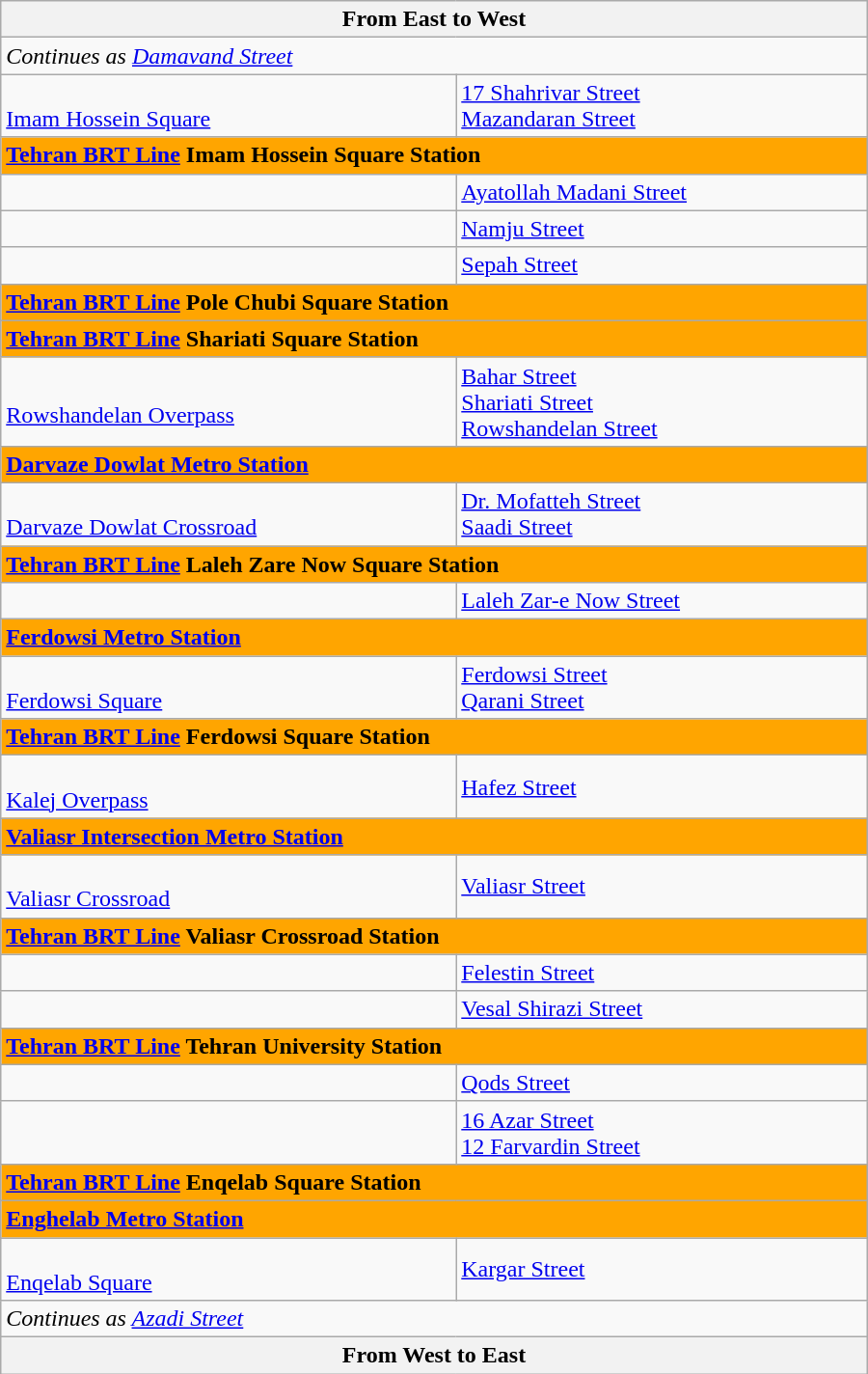<table class="wikitable" style="text-align:left" width="600px">
<tr>
<th text-align="left" colspan="3"> From East to West </th>
</tr>
<tr>
<td colspan="3"><em>Continues as  <a href='#'>Damavand Street</a></em></td>
</tr>
<tr>
<td><br><a href='#'>Imam Hossein Square</a></td>
<td> <a href='#'>17 Shahrivar Street</a><br> <a href='#'>Mazandaran Street</a></td>
</tr>
<tr>
<td text-align="left" colspan="3" style="background: orange; color: black;"> <strong><a href='#'>Tehran BRT Line</a> Imam Hossein Square Station</strong></td>
</tr>
<tr>
<td></td>
<td> <a href='#'>Ayatollah Madani Street</a></td>
</tr>
<tr>
<td></td>
<td> <a href='#'>Namju Street</a></td>
</tr>
<tr>
<td></td>
<td> <a href='#'>Sepah Street</a></td>
</tr>
<tr>
<td text-align="left" colspan="3" style="background: orange; color: black;"> <strong><a href='#'>Tehran BRT Line</a> Pole Chubi Square Station</strong></td>
</tr>
<tr>
<td text-align="left" colspan="3" style="background: orange; color: black;"> <strong><a href='#'>Tehran BRT Line</a> Shariati Square Station</strong></td>
</tr>
<tr>
<td><br><a href='#'>Rowshandelan Overpass</a></td>
<td> <a href='#'>Bahar Street</a><br> <a href='#'>Shariati Street</a><br> <a href='#'>Rowshandelan Street</a></td>
</tr>
<tr>
<td text-align="left" colspan="3" style="background: orange; color: white;"> <strong><a href='#'>Darvaze Dowlat Metro Station</a></strong></td>
</tr>
<tr>
<td><br><a href='#'>Darvaze Dowlat Crossroad</a></td>
<td> <a href='#'>Dr. Mofatteh Street</a><br> <a href='#'>Saadi Street</a></td>
</tr>
<tr>
<td text-align="left" colspan="3" style="background: orange; color: black;"> <strong><a href='#'>Tehran BRT Line</a> Laleh Zare Now Square Station</strong></td>
</tr>
<tr>
<td></td>
<td> <a href='#'>Laleh Zar-e Now Street</a></td>
</tr>
<tr>
<td text-align="left" colspan="3" style="background: orange; color: white;"> <strong><a href='#'>Ferdowsi Metro Station</a></strong></td>
</tr>
<tr>
<td><br><a href='#'>Ferdowsi Square</a></td>
<td> <a href='#'>Ferdowsi Street</a><br> <a href='#'>Qarani Street</a></td>
</tr>
<tr>
<td text-align="left" colspan="3" style="background: orange; color: black;"> <strong><a href='#'>Tehran BRT Line</a> Ferdowsi Square Station</strong></td>
</tr>
<tr>
<td><br><a href='#'>Kalej Overpass</a></td>
<td> <a href='#'>Hafez Street</a></td>
</tr>
<tr>
<td text-align="left" colspan="3" style="background: orange; color: white;"> <strong><a href='#'>Valiasr Intersection Metro Station</a></strong></td>
</tr>
<tr>
<td><br><a href='#'>Valiasr Crossroad</a></td>
<td> <a href='#'>Valiasr Street</a></td>
</tr>
<tr>
<td text-align="left" colspan="3" style="background: orange; color: black;"> <strong><a href='#'>Tehran BRT Line</a> Valiasr Crossroad Station</strong></td>
</tr>
<tr>
<td></td>
<td> <a href='#'>Felestin Street</a></td>
</tr>
<tr>
<td></td>
<td> <a href='#'>Vesal Shirazi Street</a></td>
</tr>
<tr>
<td text-align="left" colspan="3" style="background: orange; color: black;"> <strong><a href='#'>Tehran BRT Line</a> Tehran University Station</strong></td>
</tr>
<tr>
<td></td>
<td> <a href='#'>Qods Street</a></td>
</tr>
<tr>
<td></td>
<td> <a href='#'>16 Azar Street</a><br> <a href='#'>12 Farvardin Street</a></td>
</tr>
<tr>
<td text-align="left" colspan="3" style="background: orange; color: black;"> <strong><a href='#'>Tehran BRT Line</a> Enqelab Square Station</strong></td>
</tr>
<tr>
<td text-align="left" colspan="3" style="background: orange; color: white;"> <strong><a href='#'>Enghelab Metro Station</a></strong></td>
</tr>
<tr>
<td><br><a href='#'>Enqelab Square</a></td>
<td> <a href='#'>Kargar Street</a></td>
</tr>
<tr>
<td colspan="3"><em>Continues as  <a href='#'>Azadi Street</a></em></td>
</tr>
<tr>
<th text-align="left" colspan="3"> From West to East </th>
</tr>
</table>
